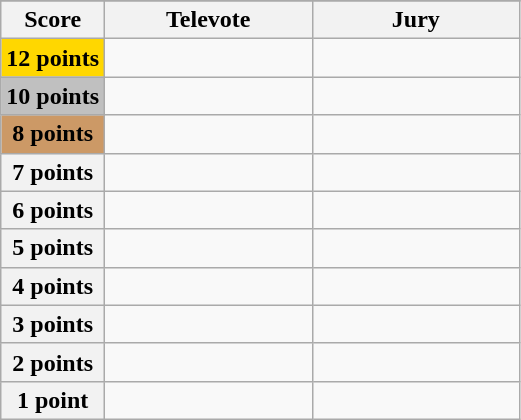<table class="wikitable">
<tr>
</tr>
<tr>
<th scope="col" width="20%">Score</th>
<th scope="col" width="40%">Televote</th>
<th scope="col" width="40%">Jury</th>
</tr>
<tr>
<th scope="row" style="background:gold">12 points</th>
<td></td>
<td></td>
</tr>
<tr>
<th scope="row" style="background:silver">10 points</th>
<td></td>
<td></td>
</tr>
<tr>
<th scope="row" style="background:#CC9966">8 points</th>
<td></td>
<td></td>
</tr>
<tr>
<th scope="row">7 points</th>
<td></td>
<td></td>
</tr>
<tr>
<th scope="row">6 points</th>
<td></td>
<td></td>
</tr>
<tr>
<th scope="row">5 points</th>
<td></td>
<td></td>
</tr>
<tr>
<th scope="row">4 points</th>
<td></td>
<td></td>
</tr>
<tr>
<th scope="row">3 points</th>
<td></td>
<td></td>
</tr>
<tr>
<th scope="row">2 points</th>
<td></td>
<td></td>
</tr>
<tr>
<th scope="row">1 point</th>
<td></td>
<td></td>
</tr>
</table>
